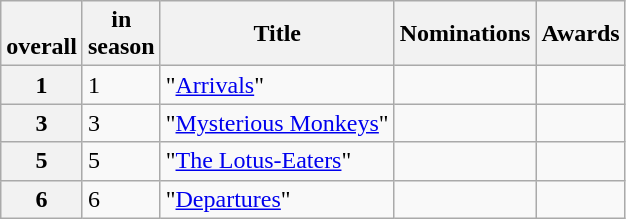<table class="wikitable plainrowheaders col2center">
<tr>
<th scope="col"><br>overall</th>
<th scope="col"> in<br>season</th>
<th scope="col">Title</th>
<th scope="col">Nominations</th>
<th scope="col">Awards</th>
</tr>
<tr>
<th scope="row" style="text-align:center;">1</th>
<td>1</td>
<td>"<a href='#'>Arrivals</a>"</td>
<td></td>
<td></td>
</tr>
<tr>
<th scope="row" style="text-align:center;">3</th>
<td>3</td>
<td>"<a href='#'>Mysterious Monkeys</a>"</td>
<td></td>
<td></td>
</tr>
<tr>
<th scope="row" style="text-align:center;">5</th>
<td>5</td>
<td>"<a href='#'>The Lotus-Eaters</a>"</td>
<td></td>
<td></td>
</tr>
<tr>
<th scope="row" style="text-align:center;">6</th>
<td>6</td>
<td>"<a href='#'>Departures</a>"</td>
<td></td>
<td></td>
</tr>
</table>
